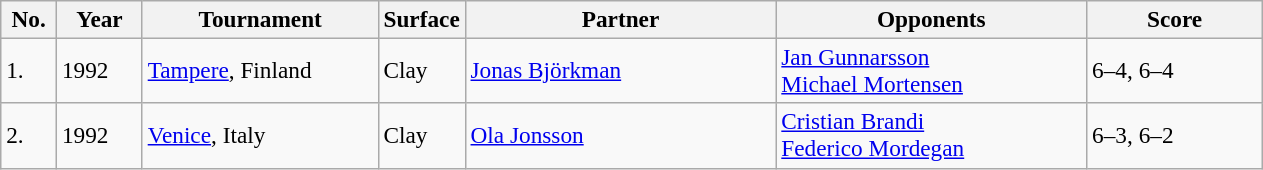<table class="sortable wikitable" style=font-size:97%>
<tr>
<th width=30>No.</th>
<th width=50>Year</th>
<th width=150>Tournament</th>
<th width=50>Surface</th>
<th width=200>Partner</th>
<th width=200>Opponents</th>
<th style="width:110px" class="unsortable">Score</th>
</tr>
<tr>
<td>1.</td>
<td>1992</td>
<td><a href='#'>Tampere</a>, Finland</td>
<td>Clay</td>
<td> <a href='#'>Jonas Björkman</a></td>
<td> <a href='#'>Jan Gunnarsson</a><br> <a href='#'>Michael Mortensen</a></td>
<td>6–4, 6–4</td>
</tr>
<tr>
<td>2.</td>
<td>1992</td>
<td><a href='#'>Venice</a>, Italy</td>
<td>Clay</td>
<td> <a href='#'>Ola Jonsson</a></td>
<td> <a href='#'>Cristian Brandi</a><br> <a href='#'>Federico Mordegan</a></td>
<td>6–3, 6–2</td>
</tr>
</table>
